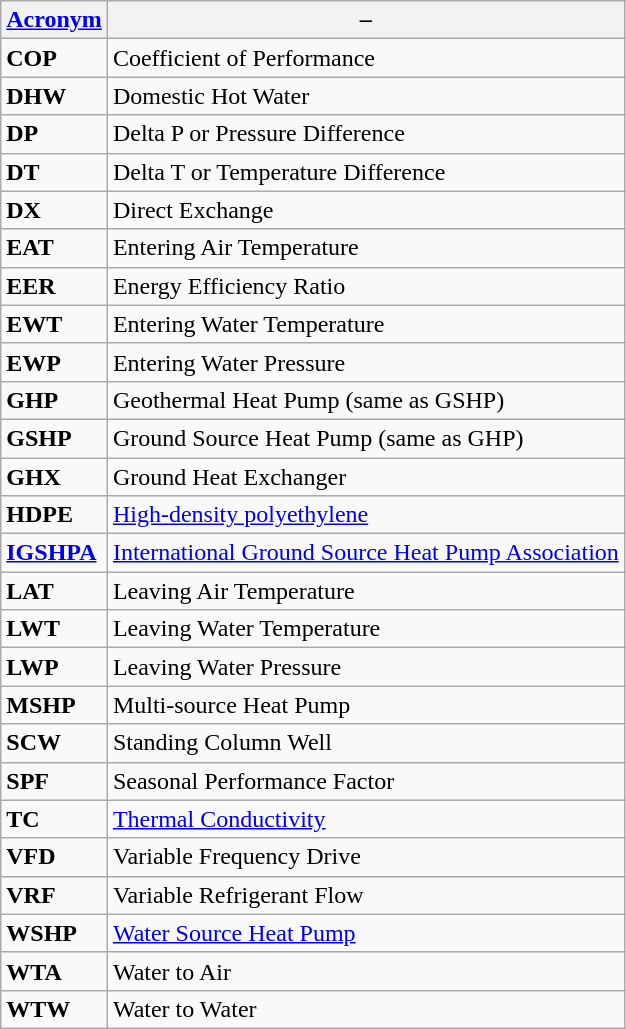<table class="wikitable">
<tr>
<th><a href='#'>Acronym</a></th>
<th>–</th>
</tr>
<tr \>
<td><strong>COP</strong></td>
<td>Coefficient of Performance</td>
</tr>
<tr>
<td><strong>DHW</strong></td>
<td>Domestic Hot Water</td>
</tr>
<tr>
<td><strong>DP</strong></td>
<td>Delta P or Pressure Difference</td>
</tr>
<tr>
<td><strong>DT</strong></td>
<td>Delta T or Temperature Difference</td>
</tr>
<tr>
<td><strong>DX</strong></td>
<td>Direct Exchange</td>
</tr>
<tr>
<td><strong>EAT</strong></td>
<td>Entering Air Temperature</td>
</tr>
<tr>
<td><strong>EER</strong></td>
<td>Energy Efficiency Ratio</td>
</tr>
<tr>
<td><strong>EWT</strong></td>
<td>Entering Water Temperature</td>
</tr>
<tr>
<td><strong>EWP</strong></td>
<td>Entering Water Pressure</td>
</tr>
<tr>
<td><strong>GHP</strong></td>
<td>Geothermal Heat Pump (same as GSHP)</td>
</tr>
<tr>
<td><strong>GSHP</strong></td>
<td>Ground Source Heat Pump (same as GHP)</td>
</tr>
<tr>
<td><strong>GHX</strong></td>
<td>Ground Heat Exchanger</td>
</tr>
<tr>
<td><strong>HDPE</strong></td>
<td><a href='#'>High-density polyethylene</a></td>
</tr>
<tr>
<td><strong><a href='#'>IGSHPA</a></strong></td>
<td><a href='#'>International Ground Source Heat Pump Association</a></td>
</tr>
<tr>
<td><strong>LAT</strong></td>
<td>Leaving Air Temperature</td>
</tr>
<tr>
<td><strong>LWT</strong></td>
<td>Leaving Water Temperature</td>
</tr>
<tr>
<td><strong>LWP</strong></td>
<td>Leaving Water Pressure</td>
</tr>
<tr>
<td><strong>MSHP</strong></td>
<td>Multi-source Heat Pump</td>
</tr>
<tr>
<td><strong>SCW</strong></td>
<td>Standing Column Well</td>
</tr>
<tr>
<td><strong>SPF</strong></td>
<td>Seasonal Performance Factor</td>
</tr>
<tr>
<td><strong>TC</strong></td>
<td><a href='#'>Thermal Conductivity</a></td>
</tr>
<tr>
<td><strong>VFD</strong></td>
<td>Variable Frequency Drive</td>
</tr>
<tr>
<td><strong>VRF</strong></td>
<td>Variable Refrigerant Flow</td>
</tr>
<tr>
<td><strong>WSHP</strong></td>
<td><a href='#'>Water Source Heat Pump</a></td>
</tr>
<tr>
<td><strong>WTA</strong></td>
<td>Water to Air</td>
</tr>
<tr>
<td><strong>WTW</strong></td>
<td>Water to Water</td>
</tr>
</table>
